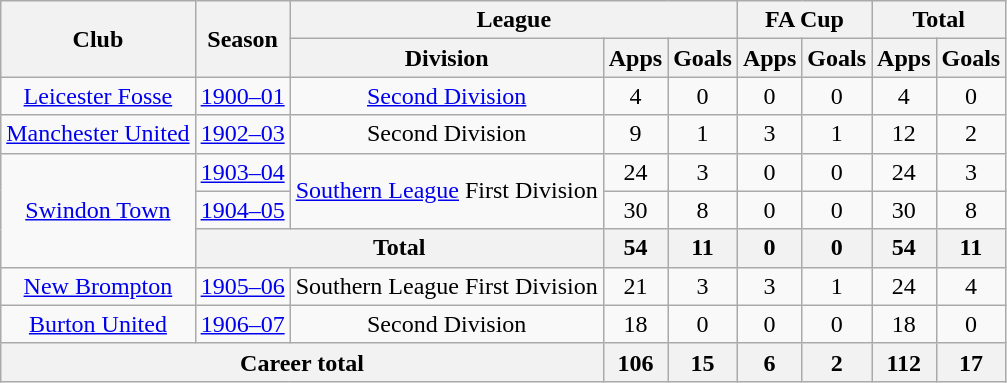<table class="wikitable" style="text-align: center;">
<tr>
<th rowspan="2">Club</th>
<th rowspan="2">Season</th>
<th colspan="3">League</th>
<th colspan="2">FA Cup</th>
<th colspan="2">Total</th>
</tr>
<tr>
<th>Division</th>
<th>Apps</th>
<th>Goals</th>
<th>Apps</th>
<th>Goals</th>
<th>Apps</th>
<th>Goals</th>
</tr>
<tr>
<td><a href='#'>Leicester Fosse</a></td>
<td><a href='#'>1900–01</a></td>
<td><a href='#'>Second Division</a></td>
<td>4</td>
<td>0</td>
<td>0</td>
<td>0</td>
<td>4</td>
<td>0</td>
</tr>
<tr>
<td><a href='#'>Manchester United</a></td>
<td><a href='#'>1902–03</a></td>
<td>Second Division</td>
<td>9</td>
<td>1</td>
<td>3</td>
<td>1</td>
<td>12</td>
<td>2</td>
</tr>
<tr>
<td rowspan="3"><a href='#'>Swindon Town</a></td>
<td><a href='#'>1903–04</a></td>
<td rowspan="2"><a href='#'>Southern League</a> First Division</td>
<td>24</td>
<td>3</td>
<td>0</td>
<td>0</td>
<td>24</td>
<td>3</td>
</tr>
<tr>
<td><a href='#'>1904–05</a></td>
<td>30</td>
<td>8</td>
<td>0</td>
<td>0</td>
<td>30</td>
<td>8</td>
</tr>
<tr>
<th colspan="2">Total</th>
<th>54</th>
<th>11</th>
<th>0</th>
<th>0</th>
<th>54</th>
<th>11</th>
</tr>
<tr>
<td><a href='#'>New Brompton</a></td>
<td><a href='#'>1905–06</a></td>
<td>Southern League First Division</td>
<td>21</td>
<td>3</td>
<td>3</td>
<td>1</td>
<td>24</td>
<td>4</td>
</tr>
<tr>
<td><a href='#'>Burton United</a></td>
<td><a href='#'>1906–07</a></td>
<td>Second Division</td>
<td>18</td>
<td>0</td>
<td>0</td>
<td>0</td>
<td>18</td>
<td>0</td>
</tr>
<tr>
<th colspan="3">Career total</th>
<th>106</th>
<th>15</th>
<th>6</th>
<th>2</th>
<th>112</th>
<th>17</th>
</tr>
</table>
